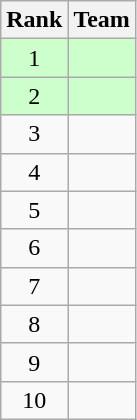<table class=wikitable style="text-align: center;">
<tr>
<th>Rank</th>
<th>Team</th>
</tr>
<tr style="background: #CCFFCC;">
<td>1</td>
<td style="text-align: left;"><strong></strong></td>
</tr>
<tr style="background: #CCFFCC;">
<td>2</td>
<td style="text-align: left;"><strong></strong></td>
</tr>
<tr>
<td>3</td>
<td style="text-align: left;"></td>
</tr>
<tr>
<td>4</td>
<td style="text-align: left;"></td>
</tr>
<tr>
<td>5</td>
<td style="text-align: left;"></td>
</tr>
<tr>
<td>6</td>
<td style="text-align: left;"></td>
</tr>
<tr>
<td>7</td>
<td style="text-align: left;"></td>
</tr>
<tr>
<td>8</td>
<td style="text-align: left;"></td>
</tr>
<tr>
<td>9</td>
<td style="text-align: left;"></td>
</tr>
<tr>
<td>10</td>
<td style="text-align: left;"></td>
</tr>
</table>
